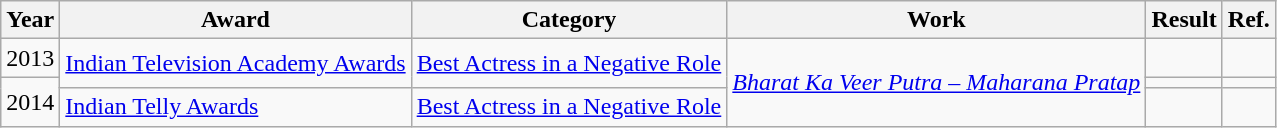<table class="wikitable">
<tr>
<th>Year</th>
<th>Award</th>
<th>Category</th>
<th>Work</th>
<th>Result</th>
<th>Ref.</th>
</tr>
<tr>
<td>2013</td>
<td rowspan="2"><a href='#'>Indian Television Academy Awards</a></td>
<td rowspan="2"><a href='#'>Best Actress in a Negative Role</a></td>
<td rowspan="3"><em><a href='#'>Bharat Ka Veer Putra – Maharana Pratap</a></em></td>
<td></td>
<td></td>
</tr>
<tr>
<td rowspan="2">2014</td>
<td></td>
<td></td>
</tr>
<tr>
<td><a href='#'>Indian Telly Awards</a></td>
<td><a href='#'>Best Actress in a Negative Role</a></td>
<td></td>
<td></td>
</tr>
</table>
